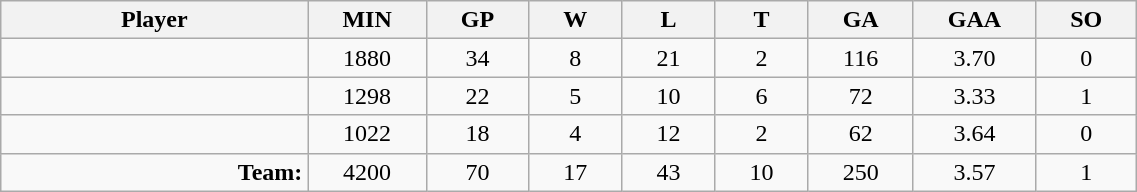<table class="wikitable sortable" width="60%">
<tr>
<th bgcolor="#DDDDFF" width="10%">Player</th>
<th width="3%" bgcolor="#DDDDFF" title="Minutes played">MIN</th>
<th width="3%" bgcolor="#DDDDFF" title="Games played in">GP</th>
<th width="3%" bgcolor="#DDDDFF" title="Wins">W</th>
<th width="3%" bgcolor="#DDDDFF"title="Losses">L</th>
<th width="3%" bgcolor="#DDDDFF" title="Ties">T</th>
<th width="3%" bgcolor="#DDDDFF" title="Goals against">GA</th>
<th width="3%" bgcolor="#DDDDFF" title="Goals against average">GAA</th>
<th width="3%" bgcolor="#DDDDFF"title="Shut-outs">SO</th>
</tr>
<tr align="center">
<td align="right"></td>
<td>1880</td>
<td>34</td>
<td>8</td>
<td>21</td>
<td>2</td>
<td>116</td>
<td>3.70</td>
<td>0</td>
</tr>
<tr align="center">
<td align="right"></td>
<td>1298</td>
<td>22</td>
<td>5</td>
<td>10</td>
<td>6</td>
<td>72</td>
<td>3.33</td>
<td>1</td>
</tr>
<tr align="center">
<td align="right"></td>
<td>1022</td>
<td>18</td>
<td>4</td>
<td>12</td>
<td>2</td>
<td>62</td>
<td>3.64</td>
<td>0</td>
</tr>
<tr align="center">
<td align="right"><strong>Team:</strong></td>
<td>4200</td>
<td>70</td>
<td>17</td>
<td>43</td>
<td>10</td>
<td>250</td>
<td>3.57</td>
<td>1</td>
</tr>
</table>
